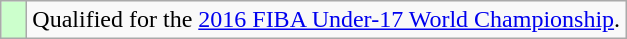<table class="wikitable">
<tr>
<td width=10px bgcolor="#ccffcc"></td>
<td>Qualified for the <a href='#'>2016 FIBA Under-17 World Championship</a>.</td>
</tr>
</table>
